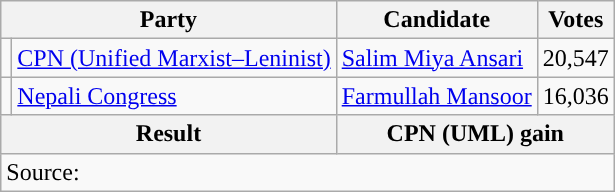<table class="wikitable">
<tr>
<th colspan="2">Party</th>
<th>Candidate</th>
<th>Votes</th>
</tr>
<tr>
<td style="background-color:"></td>
<td><a href='#'>CPN (Unified Marxist–Leninist)</a></td>
<td><a href='#'>Salim Miya Ansari</a></td>
<td>20,547</td>
</tr>
<tr>
<td style="background-color:"></td>
<td><a href='#'>Nepali Congress</a></td>
<td><a href='#'>Farmullah Mansoor</a></td>
<td>16,036</td>
</tr>
<tr>
<th colspan="2">Result</th>
<th colspan="2">CPN (UML) gain</th>
</tr>
<tr>
<td colspan="4">Source: </td>
</tr>
</table>
